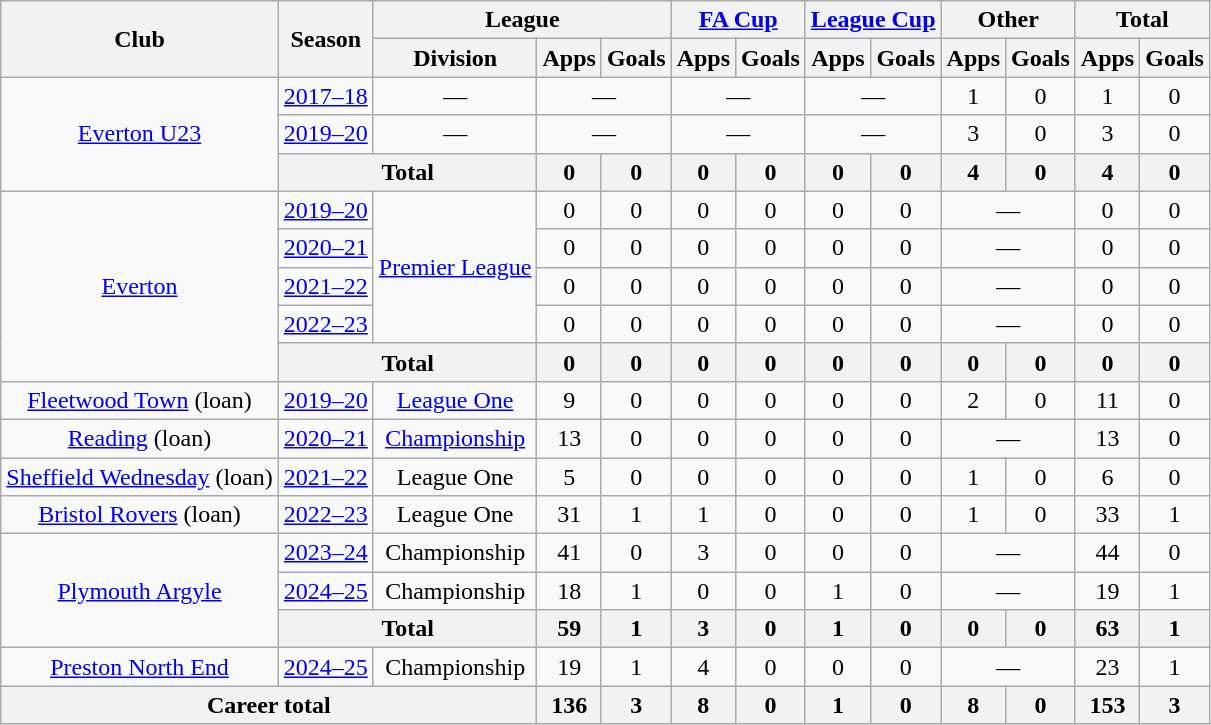<table class="wikitable" style="text-align:center">
<tr>
<th rowspan="2">Club</th>
<th rowspan="2">Season</th>
<th colspan="3">League</th>
<th colspan="2"><a href='#'>FA Cup</a></th>
<th colspan="2"><a href='#'>League Cup</a></th>
<th colspan="2">Other</th>
<th colspan="2">Total</th>
</tr>
<tr>
<th>Division</th>
<th>Apps</th>
<th>Goals</th>
<th>Apps</th>
<th>Goals</th>
<th>Apps</th>
<th>Goals</th>
<th>Apps</th>
<th>Goals</th>
<th>Apps</th>
<th>Goals</th>
</tr>
<tr>
<td rowspan="3"><a href='#'>Everton U23</a></td>
<td><a href='#'>2017–18</a></td>
<td colspan=1>—</td>
<td colspan=2>—</td>
<td colspan=2>—</td>
<td colspan=2>—</td>
<td>1</td>
<td>0</td>
<td>1</td>
<td>0</td>
</tr>
<tr>
<td><a href='#'>2019–20</a></td>
<td colspan=1>—</td>
<td colspan=2>—</td>
<td colspan=2>—</td>
<td colspan=2>—</td>
<td>3</td>
<td>0</td>
<td>3</td>
<td>0</td>
</tr>
<tr>
<th colspan="2">Total</th>
<th>0</th>
<th>0</th>
<th>0</th>
<th>0</th>
<th>0</th>
<th>0</th>
<th>4</th>
<th>0</th>
<th>4</th>
<th>0</th>
</tr>
<tr>
<td rowspan="5"><a href='#'>Everton</a></td>
<td><a href='#'>2019–20</a></td>
<td rowspan="4"><a href='#'>Premier League</a></td>
<td>0</td>
<td>0</td>
<td>0</td>
<td>0</td>
<td>0</td>
<td>0</td>
<td colspan=2>—</td>
<td>0</td>
<td>0</td>
</tr>
<tr>
<td><a href='#'>2020–21</a></td>
<td>0</td>
<td>0</td>
<td>0</td>
<td>0</td>
<td>0</td>
<td>0</td>
<td colspan=2>—</td>
<td>0</td>
<td>0</td>
</tr>
<tr>
<td><a href='#'>2021–22</a></td>
<td>0</td>
<td>0</td>
<td>0</td>
<td>0</td>
<td>0</td>
<td>0</td>
<td colspan=2>—</td>
<td>0</td>
<td>0</td>
</tr>
<tr>
<td><a href='#'>2022–23</a></td>
<td>0</td>
<td>0</td>
<td>0</td>
<td>0</td>
<td>0</td>
<td>0</td>
<td colspan=2>—</td>
<td>0</td>
<td>0</td>
</tr>
<tr>
<th colspan="2">Total</th>
<th>0</th>
<th>0</th>
<th>0</th>
<th>0</th>
<th>0</th>
<th>0</th>
<th>0</th>
<th>0</th>
<th>0</th>
<th>0</th>
</tr>
<tr>
<td><a href='#'>Fleetwood Town</a> (loan)</td>
<td><a href='#'>2019–20</a></td>
<td><a href='#'>League One</a></td>
<td>9</td>
<td>0</td>
<td>0</td>
<td>0</td>
<td>0</td>
<td>0</td>
<td>2</td>
<td>0</td>
<td>11</td>
<td>0</td>
</tr>
<tr>
<td><a href='#'>Reading</a> (loan)</td>
<td><a href='#'>2020–21</a></td>
<td><a href='#'>Championship</a></td>
<td>13</td>
<td>0</td>
<td>0</td>
<td>0</td>
<td>0</td>
<td>0</td>
<td colspan="2">—</td>
<td>13</td>
<td>0</td>
</tr>
<tr>
<td><a href='#'>Sheffield Wednesday</a> (loan)</td>
<td><a href='#'>2021–22</a></td>
<td>League One</td>
<td>5</td>
<td>0</td>
<td>0</td>
<td>0</td>
<td>0</td>
<td>0</td>
<td>1</td>
<td>0</td>
<td>6</td>
<td>0</td>
</tr>
<tr>
<td><a href='#'>Bristol Rovers</a> (loan)</td>
<td><a href='#'>2022–23</a></td>
<td>League One</td>
<td>31</td>
<td>1</td>
<td>1</td>
<td>0</td>
<td>0</td>
<td>0</td>
<td>1</td>
<td>0</td>
<td>33</td>
<td>1</td>
</tr>
<tr>
<td rowspan=3><a href='#'>Plymouth Argyle</a></td>
<td><a href='#'>2023–24</a></td>
<td>Championship</td>
<td>41</td>
<td>0</td>
<td>3</td>
<td>0</td>
<td>0</td>
<td>0</td>
<td colspan=2>—</td>
<td>44</td>
<td>0</td>
</tr>
<tr>
<td><a href='#'>2024–25</a></td>
<td>Championship</td>
<td>18</td>
<td>1</td>
<td>0</td>
<td>0</td>
<td>1</td>
<td>0</td>
<td colspan="2">—</td>
<td>19</td>
<td>1</td>
</tr>
<tr>
<th colspan="2">Total</th>
<th>59</th>
<th>1</th>
<th>3</th>
<th>0</th>
<th>1</th>
<th>0</th>
<th>0</th>
<th>0</th>
<th>63</th>
<th>1</th>
</tr>
<tr>
<td><a href='#'>Preston North End</a></td>
<td><a href='#'>2024–25</a></td>
<td>Championship</td>
<td>19</td>
<td>1</td>
<td>4</td>
<td>0</td>
<td>0</td>
<td>0</td>
<td colspan="2">—</td>
<td>23</td>
<td>1</td>
</tr>
<tr>
<th colspan="3">Career total</th>
<th>136</th>
<th>3</th>
<th>8</th>
<th>0</th>
<th>1</th>
<th>0</th>
<th>8</th>
<th>0</th>
<th>153</th>
<th>3</th>
</tr>
</table>
